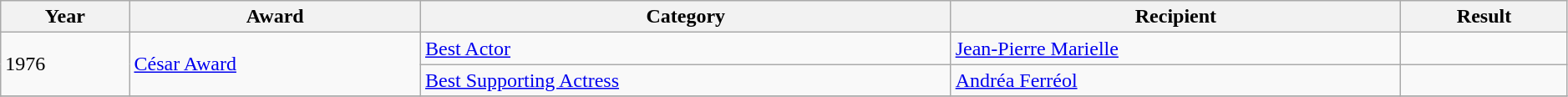<table class="wikitable" style="width:99%;">
<tr>
<th>Year</th>
<th>Award</th>
<th>Category</th>
<th>Recipient</th>
<th>Result</th>
</tr>
<tr>
<td rowspan=2>1976</td>
<td rowspan=2><a href='#'>César Award</a></td>
<td><a href='#'>Best Actor</a></td>
<td><a href='#'>Jean-Pierre Marielle</a></td>
<td></td>
</tr>
<tr>
<td><a href='#'>Best Supporting Actress</a></td>
<td><a href='#'>Andréa Ferréol</a></td>
<td></td>
</tr>
<tr>
</tr>
</table>
